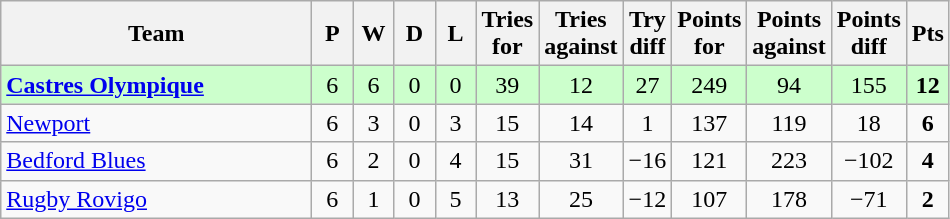<table class="wikitable" style="text-align: center;">
<tr>
<th width="200">Team</th>
<th width="20">P</th>
<th width="20">W</th>
<th width="20">D</th>
<th width="20">L</th>
<th width="20">Tries for</th>
<th width="20">Tries against</th>
<th width="20">Try diff</th>
<th width="20">Points for</th>
<th width="20">Points against</th>
<th width="25">Points diff</th>
<th width="20">Pts</th>
</tr>
<tr bgcolor="#ccffcc">
<td align="left"> <strong><a href='#'>Castres Olympique</a></strong></td>
<td>6</td>
<td>6</td>
<td>0</td>
<td>0</td>
<td>39</td>
<td>12</td>
<td>27</td>
<td>249</td>
<td>94</td>
<td>155</td>
<td><strong>12</strong></td>
</tr>
<tr>
<td align="left"> <a href='#'>Newport</a></td>
<td>6</td>
<td>3</td>
<td>0</td>
<td>3</td>
<td>15</td>
<td>14</td>
<td>1</td>
<td>137</td>
<td>119</td>
<td>18</td>
<td><strong>6</strong></td>
</tr>
<tr>
<td align="left"> <a href='#'>Bedford Blues</a></td>
<td>6</td>
<td>2</td>
<td>0</td>
<td>4</td>
<td>15</td>
<td>31</td>
<td>−16</td>
<td>121</td>
<td>223</td>
<td>−102</td>
<td><strong>4</strong></td>
</tr>
<tr>
<td align="left"> <a href='#'>Rugby Rovigo</a></td>
<td>6</td>
<td>1</td>
<td>0</td>
<td>5</td>
<td>13</td>
<td>25</td>
<td>−12</td>
<td>107</td>
<td>178</td>
<td>−71</td>
<td><strong>2</strong></td>
</tr>
</table>
